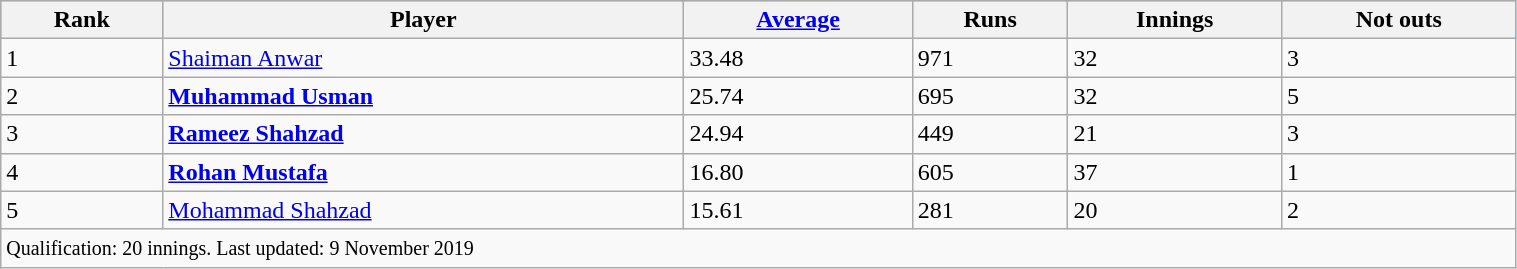<table class="wikitable" style="width:80%;">
<tr style="background:#87cefa;">
<th>Rank</th>
<th>Player</th>
<th><a href='#'>Average</a></th>
<th>Runs</th>
<th>Innings</th>
<th>Not outs</th>
</tr>
<tr>
<td>1</td>
<td><a href='#'>Shaiman Anwar</a></td>
<td>33.48</td>
<td>971</td>
<td>32</td>
<td>3</td>
</tr>
<tr>
<td>2</td>
<td><strong><a href='#'>Muhammad Usman</a></strong></td>
<td>25.74</td>
<td>695</td>
<td>32</td>
<td>5</td>
</tr>
<tr>
<td>3</td>
<td><strong><a href='#'>Rameez Shahzad</a></strong></td>
<td>24.94</td>
<td>449</td>
<td>21</td>
<td>3</td>
</tr>
<tr>
<td>4</td>
<td><strong><a href='#'>Rohan Mustafa</a></strong></td>
<td>16.80</td>
<td>605</td>
<td>37</td>
<td>1</td>
</tr>
<tr>
<td>5</td>
<td><a href='#'>Mohammad Shahzad</a></td>
<td>15.61</td>
<td>281</td>
<td>20</td>
<td>2</td>
</tr>
<tr>
<td colspan=6><small>Qualification: 20 innings. Last updated: 9 November 2019</small></td>
</tr>
</table>
